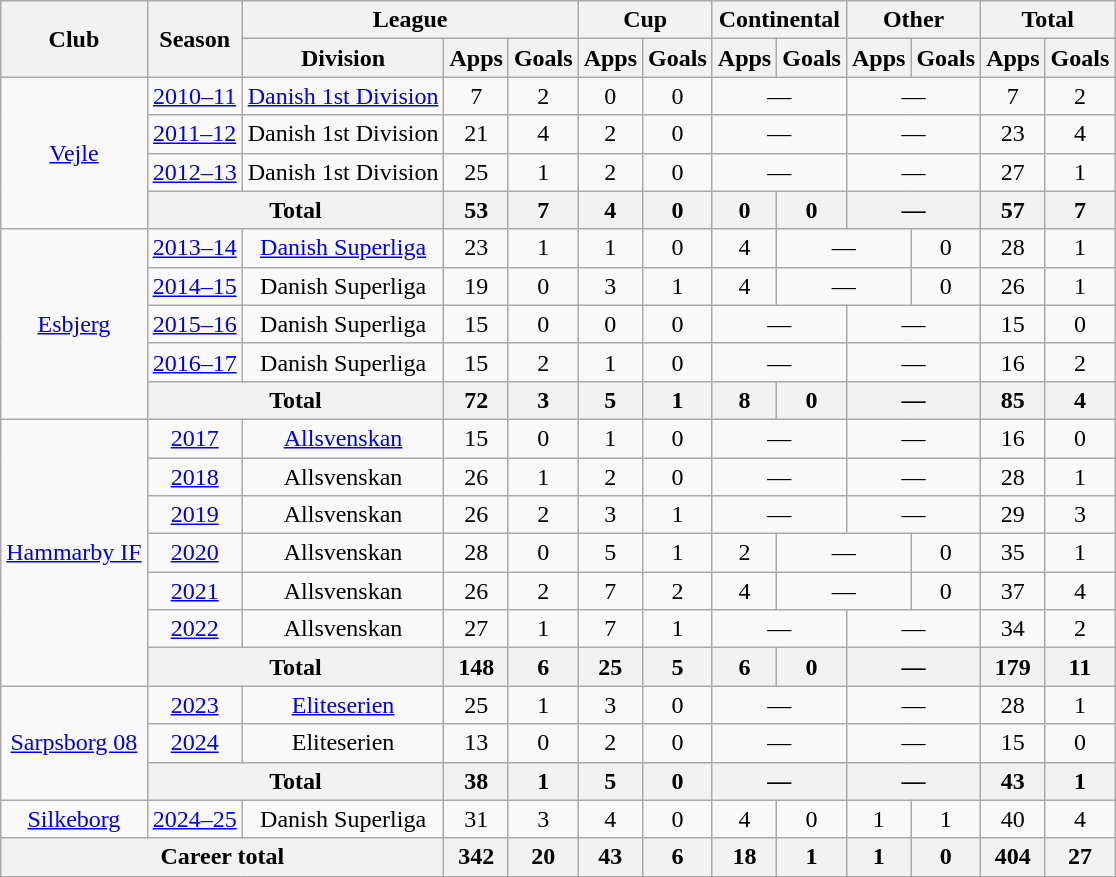<table class="wikitable" style="text-align:center">
<tr>
<th rowspan="2">Club</th>
<th rowspan="2">Season</th>
<th colspan="3">League</th>
<th colspan="2">Cup</th>
<th colspan="2">Continental</th>
<th colspan="2">Other</th>
<th colspan="2">Total</th>
</tr>
<tr>
<th>Division</th>
<th>Apps</th>
<th>Goals</th>
<th>Apps</th>
<th>Goals</th>
<th>Apps</th>
<th>Goals</th>
<th>Apps</th>
<th>Goals</th>
<th>Apps</th>
<th>Goals</th>
</tr>
<tr>
<td rowspan="4"><a href='#'>Vejle</a></td>
<td><a href='#'>2010–11</a></td>
<td><a href='#'>Danish 1st Division</a></td>
<td>7</td>
<td>2</td>
<td>0</td>
<td>0</td>
<td colspan="2">—</td>
<td colspan="2">—</td>
<td>7</td>
<td>2</td>
</tr>
<tr>
<td><a href='#'>2011–12</a></td>
<td>Danish 1st Division</td>
<td>21</td>
<td>4</td>
<td>2</td>
<td>0</td>
<td colspan="2">—</td>
<td colspan="2">—</td>
<td>23</td>
<td>4</td>
</tr>
<tr>
<td><a href='#'>2012–13</a></td>
<td>Danish 1st Division</td>
<td>25</td>
<td>1</td>
<td>2</td>
<td>0</td>
<td colspan="2">—</td>
<td colspan="2">—</td>
<td>27</td>
<td>1</td>
</tr>
<tr>
<th colspan="2">Total</th>
<th>53</th>
<th>7</th>
<th>4</th>
<th>0</th>
<th>0</th>
<th>0</th>
<th colspan="2">—</th>
<th>57</th>
<th>7</th>
</tr>
<tr>
<td rowspan="5"><a href='#'>Esbjerg</a></td>
<td><a href='#'>2013–14</a></td>
<td><a href='#'>Danish Superliga</a></td>
<td>23</td>
<td>1</td>
<td>1</td>
<td>0</td>
<td>4</td>
<td colspan="2">—</td>
<td>0</td>
<td>28</td>
<td>1</td>
</tr>
<tr>
<td><a href='#'>2014–15</a></td>
<td>Danish Superliga</td>
<td>19</td>
<td>0</td>
<td>3</td>
<td>1</td>
<td>4</td>
<td colspan="2">—</td>
<td>0</td>
<td>26</td>
<td>1</td>
</tr>
<tr>
<td><a href='#'>2015–16</a></td>
<td>Danish Superliga</td>
<td>15</td>
<td>0</td>
<td>0</td>
<td>0</td>
<td colspan="2">—</td>
<td colspan="2">—</td>
<td>15</td>
<td>0</td>
</tr>
<tr>
<td><a href='#'>2016–17</a></td>
<td>Danish Superliga</td>
<td>15</td>
<td>2</td>
<td>1</td>
<td>0</td>
<td colspan="2">—</td>
<td colspan="2">—</td>
<td>16</td>
<td>2</td>
</tr>
<tr>
<th colspan="2">Total</th>
<th>72</th>
<th>3</th>
<th>5</th>
<th>1</th>
<th>8</th>
<th>0</th>
<th colspan="2">—</th>
<th>85</th>
<th>4</th>
</tr>
<tr>
<td rowspan="7"><a href='#'>Hammarby IF</a></td>
<td><a href='#'>2017</a></td>
<td><a href='#'>Allsvenskan</a></td>
<td>15</td>
<td>0</td>
<td>1</td>
<td>0</td>
<td colspan="2">—</td>
<td colspan="2">—</td>
<td>16</td>
<td>0</td>
</tr>
<tr>
<td><a href='#'>2018</a></td>
<td>Allsvenskan</td>
<td>26</td>
<td>1</td>
<td>2</td>
<td>0</td>
<td colspan="2">—</td>
<td colspan="2">—</td>
<td>28</td>
<td>1</td>
</tr>
<tr>
<td><a href='#'>2019</a></td>
<td>Allsvenskan</td>
<td>26</td>
<td>2</td>
<td>3</td>
<td>1</td>
<td colspan="2">—</td>
<td colspan="2">—</td>
<td>29</td>
<td>3</td>
</tr>
<tr>
<td><a href='#'>2020</a></td>
<td>Allsvenskan</td>
<td>28</td>
<td>0</td>
<td>5</td>
<td>1</td>
<td>2</td>
<td colspan="2">—</td>
<td>0</td>
<td>35</td>
<td>1</td>
</tr>
<tr>
<td><a href='#'>2021</a></td>
<td>Allsvenskan</td>
<td>26</td>
<td>2</td>
<td>7</td>
<td>2</td>
<td>4</td>
<td colspan="2">—</td>
<td>0</td>
<td>37</td>
<td>4</td>
</tr>
<tr>
<td><a href='#'>2022</a></td>
<td>Allsvenskan</td>
<td>27</td>
<td>1</td>
<td>7</td>
<td>1</td>
<td colspan="2">—</td>
<td colspan="2">—</td>
<td>34</td>
<td>2</td>
</tr>
<tr>
<th colspan="2">Total</th>
<th>148</th>
<th>6</th>
<th>25</th>
<th>5</th>
<th>6</th>
<th>0</th>
<th colspan="2">—</th>
<th>179</th>
<th>11</th>
</tr>
<tr>
<td rowspan="3"><a href='#'>Sarpsborg 08</a></td>
<td><a href='#'>2023</a></td>
<td><a href='#'>Eliteserien</a></td>
<td>25</td>
<td>1</td>
<td>3</td>
<td>0</td>
<td colspan="2">—</td>
<td colspan="2">—</td>
<td>28</td>
<td>1</td>
</tr>
<tr>
<td><a href='#'>2024</a></td>
<td>Eliteserien</td>
<td>13</td>
<td>0</td>
<td>2</td>
<td>0</td>
<td colspan="2">—</td>
<td colspan="2">—</td>
<td>15</td>
<td>0</td>
</tr>
<tr>
<th colspan="2">Total</th>
<th>38</th>
<th>1</th>
<th>5</th>
<th>0</th>
<th colspan="2">—</th>
<th colspan="2">—</th>
<th>43</th>
<th>1</th>
</tr>
<tr>
<td><a href='#'>Silkeborg</a></td>
<td><a href='#'>2024–25</a></td>
<td>Danish Superliga</td>
<td>31</td>
<td>3</td>
<td>4</td>
<td>0</td>
<td>4</td>
<td>0</td>
<td>1</td>
<td>1</td>
<td>40</td>
<td>4</td>
</tr>
<tr>
<th colspan="3">Career total</th>
<th>342</th>
<th>20</th>
<th>43</th>
<th>6</th>
<th>18</th>
<th>1</th>
<th>1</th>
<th>0</th>
<th>404</th>
<th>27</th>
</tr>
</table>
